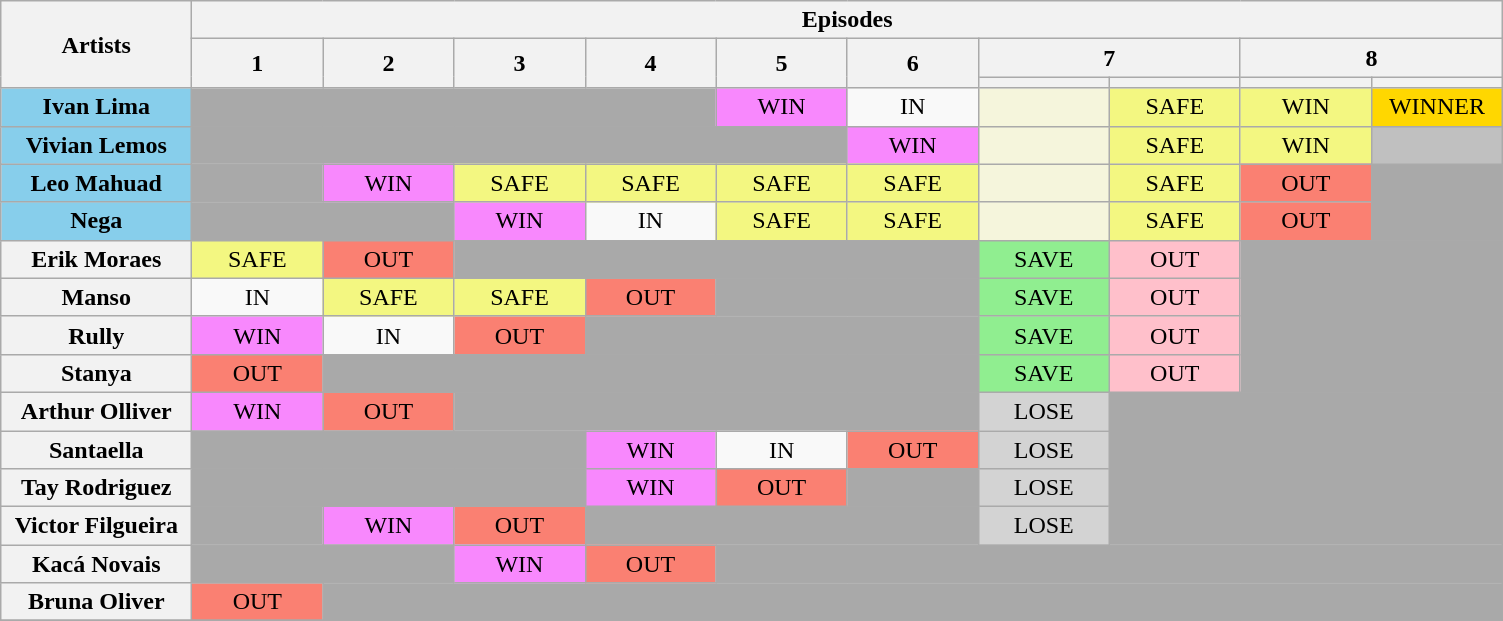<table class="wikitable" style="text-align:center;">
<tr>
<th rowspan=03 width=120>Artists</th>
<th colspan=10>Episodes</th>
</tr>
<tr>
<th rowspan=2 width=80>1</th>
<th rowspan=2 width=80>2</th>
<th rowspan=2 width=80>3</th>
<th rowspan=2 width=80>4</th>
<th rowspan=2 width=80>5</th>
<th rowspan=2 width=80>6</th>
<th colspan=2>7</th>
<th colspan=2>8</th>
</tr>
<tr>
<th width=80></th>
<th width=80></th>
<th width=80></th>
<th width=80></th>
</tr>
<tr>
<td bgcolor=87CEEB><strong>Ivan Lima</strong></td>
<td bgcolor=A9A9A9 colspan=4></td>
<td bgcolor=F888FD>WIN</td>
<td>IN</td>
<td bgcolor=F5F5DC></td>
<td bgcolor=F3F781>SAFE</td>
<td bgcolor=F3F781>WIN</td>
<td bgcolor=FFD700>WINNER</td>
</tr>
<tr>
<td bgcolor=87CEEB><strong>Vivian Lemos</strong></td>
<td bgcolor=A9A9A9 colspan=5></td>
<td bgcolor=F888FD>WIN</td>
<td bgcolor=F5F5DC></td>
<td bgcolor=F3F781>SAFE</td>
<td bgcolor=F3F781>WIN</td>
<td bgcolor=C0C0C0></td>
</tr>
<tr>
<td bgcolor=87CEEB><strong>Leo Mahuad</strong></td>
<td bgcolor=A9A9A9></td>
<td bgcolor=F888FD>WIN</td>
<td bgcolor=F3F781>SAFE</td>
<td bgcolor=F3F781>SAFE</td>
<td bgcolor=F3F781>SAFE</td>
<td bgcolor=F3F781>SAFE</td>
<td bgcolor=F5F5DC></td>
<td bgcolor=F3F781>SAFE</td>
<td bgcolor=FA8072>OUT</td>
<td bgcolor=A9A9A9 rowspan=2></td>
</tr>
<tr>
<td bgcolor=87CEEB><strong>Nega</strong></td>
<td bgcolor=A9A9A9 colspan=2></td>
<td bgcolor=F888FD>WIN</td>
<td>IN</td>
<td bgcolor=F3F781>SAFE</td>
<td bgcolor=F3F781>SAFE</td>
<td bgcolor=F5F5DC></td>
<td bgcolor=F3F781>SAFE</td>
<td bgcolor=FA8072>OUT</td>
</tr>
<tr>
<th>Erik Moraes</th>
<td bgcolor=F3F781>SAFE</td>
<td bgcolor=FA8072>OUT</td>
<td bgcolor=A9A9A9 colspan=4></td>
<td bgcolor=90EE90>SAVE</td>
<td bgcolor=FFC0CB>OUT</td>
<td bgcolor=A9A9A9 colspan=2 rowspan=4></td>
</tr>
<tr>
<th>Manso</th>
<td>IN</td>
<td bgcolor=F3F781>SAFE</td>
<td bgcolor=F3F781>SAFE</td>
<td bgcolor=FA8072>OUT</td>
<td bgcolor=A9A9A9 colspan=2></td>
<td bgcolor=90EE90>SAVE</td>
<td bgcolor=FFC0CB>OUT</td>
</tr>
<tr>
<th>Rully</th>
<td bgcolor=F888FD>WIN</td>
<td>IN</td>
<td bgcolor=FA8072>OUT</td>
<td bgcolor=A9A9A9 colspan=3></td>
<td bgcolor=90EE90>SAVE</td>
<td bgcolor=FFC0CB>OUT</td>
</tr>
<tr>
<th>Stanya</th>
<td bgcolor=FA8072>OUT</td>
<td bgcolor=A9A9A9 colspan=5></td>
<td bgcolor=90EE90>SAVE</td>
<td bgcolor=FFC0CB>OUT</td>
</tr>
<tr>
<th>Arthur Olliver</th>
<td bgcolor=F888FD>WIN</td>
<td bgcolor=FA8072>OUT</td>
<td bgcolor=A9A9A9 colspan=4></td>
<td bgcolor=D3D3D3>LOSE</td>
<td bgcolor=A9A9A9 rowspan=4 colspan=3></td>
</tr>
<tr>
<th>Santaella</th>
<td bgcolor=A9A9A9 colspan=3></td>
<td bgcolor=F888FD>WIN</td>
<td>IN</td>
<td bgcolor=FA8072>OUT</td>
<td bgcolor=D3D3D3>LOSE</td>
</tr>
<tr>
<th>Tay Rodriguez</th>
<td bgcolor=A9A9A9 colspan=3></td>
<td bgcolor=F888FD>WIN</td>
<td bgcolor=FA8072>OUT</td>
<td bgcolor=A9A9A9></td>
<td bgcolor=D3D3D3>LOSE</td>
</tr>
<tr>
<th>Victor Filgueira</th>
<td bgcolor=A9A9A9></td>
<td bgcolor=F888FD>WIN</td>
<td bgcolor=FA8072>OUT</td>
<td bgcolor=A9A9A9 colspan=3></td>
<td bgcolor=D3D3D3>LOSE</td>
</tr>
<tr>
<th>Kacá Novais</th>
<td bgcolor=A9A9A9 colspan=2></td>
<td bgcolor=F888FD>WIN</td>
<td bgcolor=FA8072>OUT</td>
<td bgcolor=A9A9A9 colspan=6></td>
</tr>
<tr>
<th>Bruna Oliver</th>
<td bgcolor=FA8072>OUT</td>
<td bgcolor=A9A9A9 colspan=9></td>
</tr>
<tr>
</tr>
</table>
